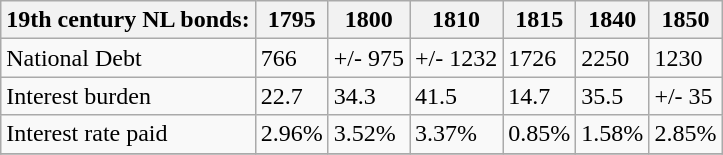<table class="wikitable">
<tr>
<th>19th century NL bonds:</th>
<th><strong>1795</strong></th>
<th><strong>1800</strong></th>
<th><strong>1810</strong></th>
<th><strong>1815</strong></th>
<th><strong>1840</strong></th>
<th><strong>1850</strong></th>
</tr>
<tr>
<td>National Debt</td>
<td>766</td>
<td>+/- 975</td>
<td>+/- 1232</td>
<td>1726</td>
<td>2250</td>
<td>1230</td>
</tr>
<tr>
<td>Interest burden</td>
<td>22.7</td>
<td>34.3</td>
<td>41.5</td>
<td>14.7</td>
<td>35.5</td>
<td>+/- 35</td>
</tr>
<tr>
<td>Interest rate paid</td>
<td>2.96%</td>
<td>3.52%</td>
<td>3.37%</td>
<td>0.85%</td>
<td>1.58%</td>
<td>2.85%</td>
</tr>
<tr>
</tr>
</table>
